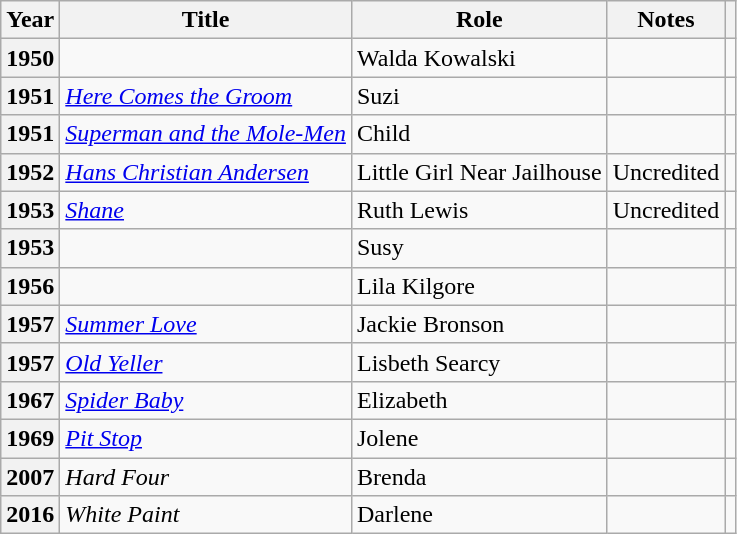<table class="wikitable plainrowheaders sortable" style="margin-right: 0;">
<tr>
<th scope="col">Year</th>
<th scope="col">Title</th>
<th scope="col">Role</th>
<th scope="col" class="unsortable">Notes</th>
<th scope="col" class="unsortable"></th>
</tr>
<tr>
<th scope="row">1950</th>
<td><em></em></td>
<td>Walda Kowalski</td>
<td></td>
<td style="text-align:center;"></td>
</tr>
<tr>
<th scope="row">1951</th>
<td><em><a href='#'>Here Comes the Groom</a></em></td>
<td>Suzi</td>
<td></td>
<td style="text-align:center;"></td>
</tr>
<tr>
<th scope="row">1951</th>
<td><em><a href='#'>Superman and the Mole-Men</a></em></td>
<td>Child</td>
<td></td>
<td style="text-align:center;"></td>
</tr>
<tr>
<th scope="row">1952</th>
<td><em><a href='#'>Hans Christian Andersen</a></em></td>
<td>Little Girl Near Jailhouse</td>
<td>Uncredited</td>
<td></td>
</tr>
<tr>
<th scope="row">1953</th>
<td><em><a href='#'>Shane</a></em></td>
<td>Ruth Lewis</td>
<td>Uncredited</td>
<td style="text-align:center;"></td>
</tr>
<tr>
<th scope="row">1953</th>
<td><em></em></td>
<td>Susy</td>
<td></td>
<td style="text-align:center;"></td>
</tr>
<tr>
<th scope="row">1956</th>
<td><em></em></td>
<td>Lila Kilgore</td>
<td></td>
<td style="text-align:center;"></td>
</tr>
<tr>
<th scope="row">1957</th>
<td><em><a href='#'>Summer Love</a></em></td>
<td>Jackie Bronson</td>
<td></td>
<td style="text-align:center;"></td>
</tr>
<tr>
<th scope="row">1957</th>
<td><em><a href='#'>Old Yeller</a></em></td>
<td>Lisbeth Searcy</td>
<td></td>
<td style="text-align:center;"></td>
</tr>
<tr>
<th scope="row">1967</th>
<td><em><a href='#'>Spider Baby</a></em></td>
<td>Elizabeth</td>
<td></td>
<td style="text-align:center;"></td>
</tr>
<tr>
<th scope="row">1969</th>
<td><em><a href='#'>Pit Stop</a></em></td>
<td>Jolene</td>
<td></td>
<td style="text-align:center;"></td>
</tr>
<tr>
<th scope="row">2007</th>
<td><em>Hard Four</em></td>
<td>Brenda</td>
<td></td>
<td style="text-align:center;"></td>
</tr>
<tr>
<th scope="row">2016</th>
<td><em>White Paint</em></td>
<td>Darlene</td>
<td></td>
<td style="text-align:center;"></td>
</tr>
</table>
